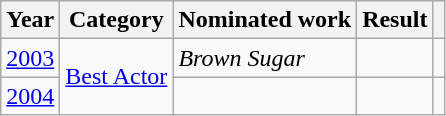<table class="wikitable">
<tr>
<th>Year</th>
<th>Category</th>
<th>Nominated work</th>
<th>Result</th>
<th scope="col" class="unsortable"></th>
</tr>
<tr>
<td><a href='#'>2003</a></td>
<td rowspan="2"><a href='#'>Best Actor</a></td>
<td><em>Brown Sugar</em></td>
<td></td>
<td style="text-align: center;"></td>
</tr>
<tr>
<td><a href='#'>2004</a></td>
<td><em></em></td>
<td></td>
<td style="text-align: center;"></td>
</tr>
</table>
